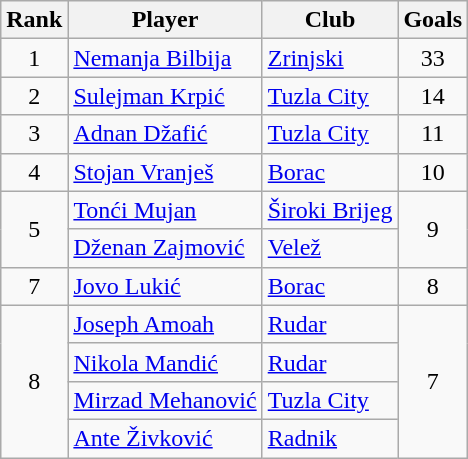<table class="wikitable" style="text-align:center">
<tr>
<th>Rank</th>
<th>Player</th>
<th>Club</th>
<th>Goals</th>
</tr>
<tr>
<td>1</td>
<td align=left> <a href='#'>Nemanja Bilbija</a></td>
<td align=left><a href='#'>Zrinjski</a></td>
<td>33</td>
</tr>
<tr>
<td>2</td>
<td align=left> <a href='#'>Sulejman Krpić</a></td>
<td align=left><a href='#'>Tuzla City</a></td>
<td>14</td>
</tr>
<tr>
<td>3</td>
<td align=left> <a href='#'>Adnan Džafić</a></td>
<td align=left><a href='#'>Tuzla City</a></td>
<td>11</td>
</tr>
<tr>
<td>4</td>
<td align=left> <a href='#'>Stojan Vranješ</a></td>
<td align=left><a href='#'>Borac</a></td>
<td>10</td>
</tr>
<tr>
<td rowspan=2>5</td>
<td align=left> <a href='#'>Tonći Mujan</a></td>
<td align=left><a href='#'>Široki Brijeg</a></td>
<td rowspan=2>9</td>
</tr>
<tr>
<td align=left> <a href='#'>Dženan Zajmović</a></td>
<td align=left><a href='#'>Velež</a></td>
</tr>
<tr>
<td>7</td>
<td align=left> <a href='#'>Jovo Lukić</a></td>
<td align=left><a href='#'>Borac</a></td>
<td>8</td>
</tr>
<tr>
<td rowspan=4>8</td>
<td align=left> <a href='#'>Joseph Amoah</a></td>
<td align=left><a href='#'>Rudar</a></td>
<td rowspan=4>7</td>
</tr>
<tr>
<td align=left> <a href='#'>Nikola Mandić</a></td>
<td align=left><a href='#'>Rudar</a></td>
</tr>
<tr>
<td align=left> <a href='#'>Mirzad Mehanović</a></td>
<td align=left><a href='#'>Tuzla City</a></td>
</tr>
<tr>
<td align=left> <a href='#'>Ante Živković</a></td>
<td align=left><a href='#'>Radnik</a></td>
</tr>
</table>
